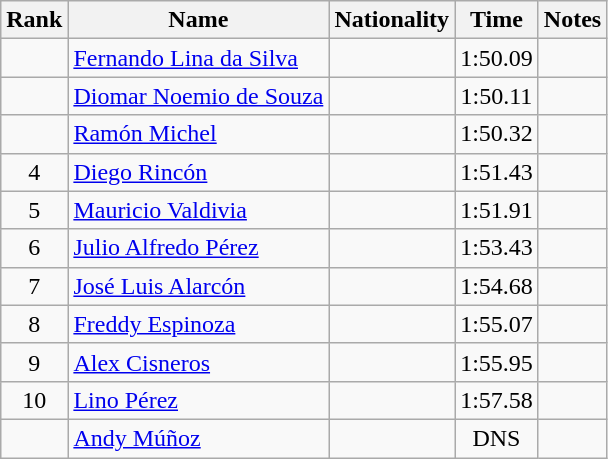<table class="wikitable sortable" style="text-align:center">
<tr>
<th>Rank</th>
<th>Name</th>
<th>Nationality</th>
<th>Time</th>
<th>Notes</th>
</tr>
<tr>
<td align=center></td>
<td align=left><a href='#'>Fernando Lina da Silva</a></td>
<td align=left></td>
<td>1:50.09</td>
<td></td>
</tr>
<tr>
<td align=center></td>
<td align=left><a href='#'>Diomar Noemio de Souza</a></td>
<td align=left></td>
<td>1:50.11</td>
<td></td>
</tr>
<tr>
<td align=center></td>
<td align=left><a href='#'>Ramón Michel</a></td>
<td align=left></td>
<td>1:50.32</td>
<td></td>
</tr>
<tr>
<td align=center>4</td>
<td align=left><a href='#'>Diego Rincón</a></td>
<td align=left></td>
<td>1:51.43</td>
<td></td>
</tr>
<tr>
<td align=center>5</td>
<td align=left><a href='#'>Mauricio Valdivia</a></td>
<td align=left></td>
<td>1:51.91</td>
<td></td>
</tr>
<tr>
<td align=center>6</td>
<td align=left><a href='#'>Julio Alfredo Pérez</a></td>
<td align=left></td>
<td>1:53.43</td>
<td></td>
</tr>
<tr>
<td align=center>7</td>
<td align=left><a href='#'>José Luis Alarcón</a></td>
<td align=left></td>
<td>1:54.68</td>
<td></td>
</tr>
<tr>
<td align=center>8</td>
<td align=left><a href='#'>Freddy Espinoza</a></td>
<td align=left></td>
<td>1:55.07</td>
<td></td>
</tr>
<tr>
<td align=center>9</td>
<td align=left><a href='#'>Alex Cisneros</a></td>
<td align=left></td>
<td>1:55.95</td>
<td></td>
</tr>
<tr>
<td align=center>10</td>
<td align=left><a href='#'>Lino Pérez</a></td>
<td align=left></td>
<td>1:57.58</td>
<td></td>
</tr>
<tr>
<td align=center></td>
<td align=left><a href='#'>Andy Múñoz</a></td>
<td align=left></td>
<td>DNS</td>
<td></td>
</tr>
</table>
